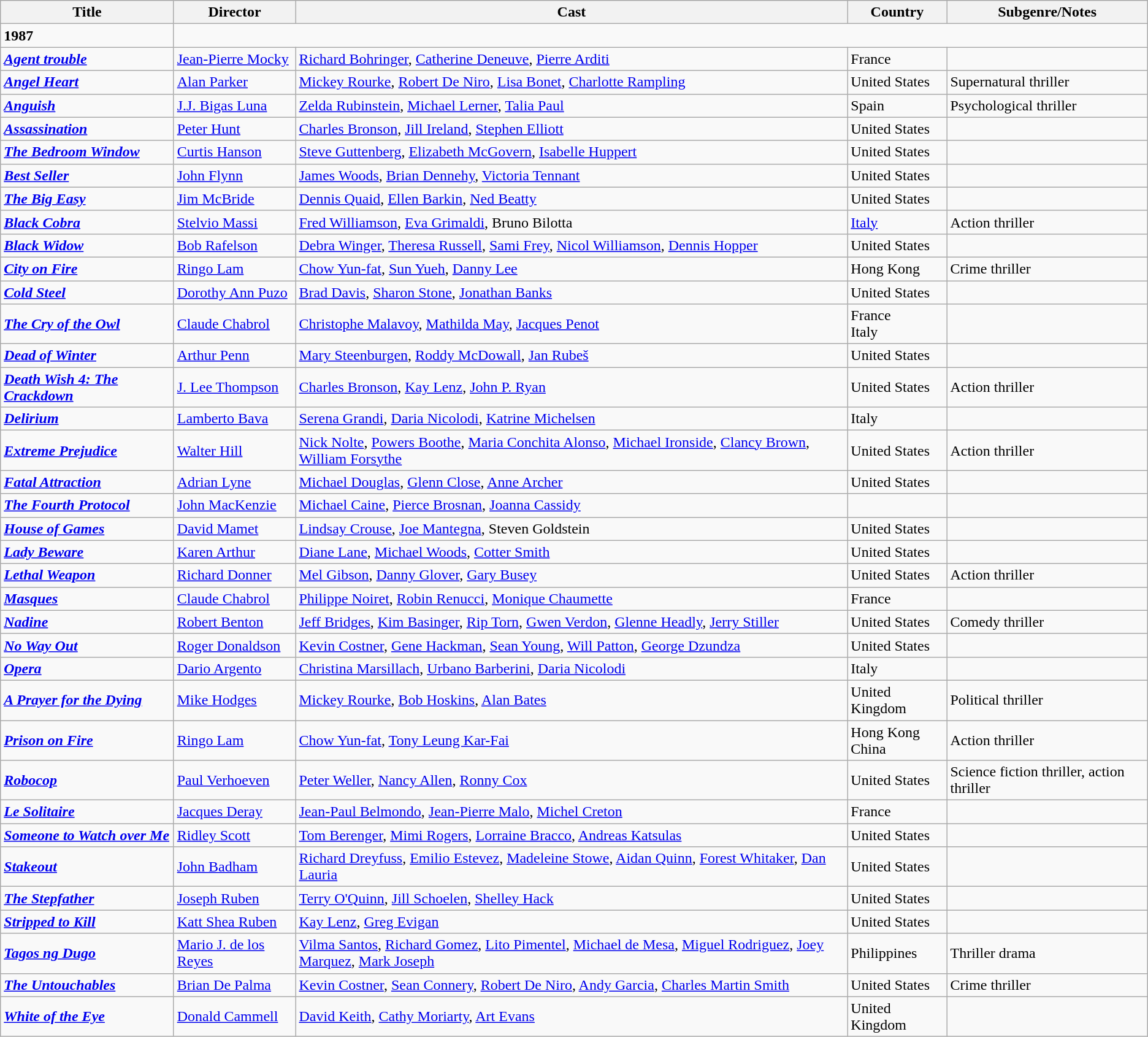<table class="wikitable sortable">
<tr>
<th>Title</th>
<th>Director</th>
<th>Cast</th>
<th>Country</th>
<th>Subgenre/Notes</th>
</tr>
<tr>
<td><strong>1987</strong></td>
</tr>
<tr>
<td><strong><em><a href='#'>Agent trouble</a></em></strong></td>
<td><a href='#'>Jean-Pierre Mocky</a></td>
<td><a href='#'>Richard Bohringer</a>, <a href='#'>Catherine Deneuve</a>, <a href='#'>Pierre Arditi</a></td>
<td>France</td>
<td></td>
</tr>
<tr>
<td><strong><em><a href='#'>Angel Heart</a></em></strong></td>
<td><a href='#'>Alan Parker</a></td>
<td><a href='#'>Mickey Rourke</a>, <a href='#'>Robert De Niro</a>, <a href='#'>Lisa Bonet</a>, <a href='#'>Charlotte Rampling</a></td>
<td>United States</td>
<td>Supernatural thriller</td>
</tr>
<tr>
<td><strong><em><a href='#'>Anguish</a></em></strong></td>
<td><a href='#'>J.J. Bigas Luna</a></td>
<td><a href='#'>Zelda Rubinstein</a>, <a href='#'>Michael Lerner</a>, <a href='#'>Talia Paul</a></td>
<td>Spain</td>
<td>Psychological thriller</td>
</tr>
<tr>
<td><strong><em><a href='#'>Assassination</a></em></strong></td>
<td><a href='#'>Peter Hunt</a></td>
<td><a href='#'>Charles Bronson</a>, <a href='#'>Jill Ireland</a>, <a href='#'>Stephen Elliott</a></td>
<td>United States</td>
<td></td>
</tr>
<tr>
<td><strong><em><a href='#'>The Bedroom Window</a></em></strong></td>
<td><a href='#'>Curtis Hanson</a></td>
<td><a href='#'>Steve Guttenberg</a>, <a href='#'>Elizabeth McGovern</a>, <a href='#'>Isabelle Huppert</a></td>
<td>United States</td>
<td></td>
</tr>
<tr>
<td><strong><em><a href='#'>Best Seller</a></em></strong></td>
<td><a href='#'>John Flynn</a></td>
<td><a href='#'>James Woods</a>, <a href='#'>Brian Dennehy</a>, <a href='#'>Victoria Tennant</a></td>
<td>United States</td>
<td></td>
</tr>
<tr>
<td><strong><em><a href='#'>The Big Easy</a></em></strong></td>
<td><a href='#'>Jim McBride</a></td>
<td><a href='#'>Dennis Quaid</a>, <a href='#'>Ellen Barkin</a>, <a href='#'>Ned Beatty</a></td>
<td>United States</td>
<td></td>
</tr>
<tr>
<td><strong><em><a href='#'>Black Cobra</a></em></strong></td>
<td><a href='#'>Stelvio Massi</a></td>
<td><a href='#'>Fred Williamson</a>, <a href='#'>Eva Grimaldi</a>, Bruno Bilotta</td>
<td><a href='#'>Italy</a></td>
<td>Action thriller</td>
</tr>
<tr>
<td><strong><em><a href='#'>Black Widow</a></em></strong></td>
<td><a href='#'>Bob Rafelson</a></td>
<td><a href='#'>Debra Winger</a>, <a href='#'>Theresa Russell</a>, <a href='#'>Sami Frey</a>, <a href='#'>Nicol Williamson</a>, <a href='#'>Dennis Hopper</a></td>
<td>United States</td>
<td></td>
</tr>
<tr>
<td><strong><em><a href='#'>City on Fire</a></em></strong></td>
<td><a href='#'>Ringo Lam</a></td>
<td><a href='#'>Chow Yun-fat</a>, <a href='#'>Sun Yueh</a>, <a href='#'>Danny Lee</a></td>
<td>Hong Kong</td>
<td>Crime thriller</td>
</tr>
<tr>
<td><strong><em><a href='#'>Cold Steel</a></em></strong></td>
<td><a href='#'>Dorothy Ann Puzo</a></td>
<td><a href='#'>Brad Davis</a>, <a href='#'>Sharon Stone</a>, <a href='#'>Jonathan Banks</a></td>
<td>United States</td>
<td></td>
</tr>
<tr>
<td><strong><em><a href='#'>The Cry of the Owl</a></em></strong></td>
<td><a href='#'>Claude Chabrol</a></td>
<td><a href='#'>Christophe Malavoy</a>, <a href='#'>Mathilda May</a>, <a href='#'>Jacques Penot</a></td>
<td>France<br>Italy</td>
<td></td>
</tr>
<tr>
<td><strong><em><a href='#'>Dead of Winter</a></em></strong></td>
<td><a href='#'>Arthur Penn</a></td>
<td><a href='#'>Mary Steenburgen</a>, <a href='#'>Roddy McDowall</a>, <a href='#'>Jan Rubeš</a></td>
<td>United States</td>
<td></td>
</tr>
<tr>
<td><strong><em><a href='#'>Death Wish 4: The Crackdown</a></em></strong></td>
<td><a href='#'>J. Lee Thompson</a></td>
<td><a href='#'>Charles Bronson</a>, <a href='#'>Kay Lenz</a>, <a href='#'>John P. Ryan</a></td>
<td>United States</td>
<td>Action thriller</td>
</tr>
<tr>
<td><strong><em><a href='#'>Delirium</a></em></strong></td>
<td><a href='#'>Lamberto Bava</a></td>
<td><a href='#'>Serena Grandi</a>, <a href='#'>Daria Nicolodi</a>, <a href='#'>Katrine Michelsen</a></td>
<td>Italy</td>
<td></td>
</tr>
<tr>
<td><strong><em><a href='#'>Extreme Prejudice</a></em></strong></td>
<td><a href='#'>Walter Hill</a></td>
<td><a href='#'>Nick Nolte</a>, <a href='#'>Powers Boothe</a>, <a href='#'>Maria Conchita Alonso</a>, <a href='#'>Michael Ironside</a>, <a href='#'>Clancy Brown</a>, <a href='#'>William Forsythe</a></td>
<td>United States</td>
<td>Action thriller</td>
</tr>
<tr>
<td><strong><em><a href='#'>Fatal Attraction</a></em></strong></td>
<td><a href='#'>Adrian Lyne</a></td>
<td><a href='#'>Michael Douglas</a>, <a href='#'>Glenn Close</a>, <a href='#'>Anne Archer</a></td>
<td>United States</td>
<td></td>
</tr>
<tr>
<td><strong><em><a href='#'>The Fourth Protocol</a></em></strong></td>
<td><a href='#'>John MacKenzie</a></td>
<td><a href='#'>Michael Caine</a>, <a href='#'>Pierce Brosnan</a>, <a href='#'>Joanna Cassidy</a></td>
<td></td>
<td></td>
</tr>
<tr>
<td><strong><em><a href='#'>House of Games</a></em></strong></td>
<td><a href='#'>David Mamet</a></td>
<td><a href='#'>Lindsay Crouse</a>, <a href='#'>Joe Mantegna</a>, Steven Goldstein</td>
<td>United States</td>
<td></td>
</tr>
<tr>
<td><strong><em><a href='#'>Lady Beware</a></em></strong></td>
<td><a href='#'>Karen Arthur</a></td>
<td><a href='#'>Diane Lane</a>, <a href='#'>Michael Woods</a>, <a href='#'>Cotter Smith</a></td>
<td>United States</td>
<td></td>
</tr>
<tr>
<td><strong><em><a href='#'>Lethal Weapon</a></em></strong></td>
<td><a href='#'>Richard Donner</a></td>
<td><a href='#'>Mel Gibson</a>, <a href='#'>Danny Glover</a>, <a href='#'>Gary Busey</a></td>
<td>United States</td>
<td>Action thriller</td>
</tr>
<tr>
<td><strong><em><a href='#'>Masques</a></em></strong></td>
<td><a href='#'>Claude Chabrol</a></td>
<td><a href='#'>Philippe Noiret</a>, <a href='#'>Robin Renucci</a>, <a href='#'>Monique Chaumette</a></td>
<td>France</td>
<td></td>
</tr>
<tr>
<td><strong><em><a href='#'>Nadine</a></em></strong></td>
<td><a href='#'>Robert Benton</a></td>
<td><a href='#'>Jeff Bridges</a>, <a href='#'>Kim Basinger</a>, <a href='#'>Rip Torn</a>, <a href='#'>Gwen Verdon</a>, <a href='#'>Glenne Headly</a>, <a href='#'>Jerry Stiller</a></td>
<td>United States</td>
<td>Comedy thriller</td>
</tr>
<tr>
<td><strong><em><a href='#'>No Way Out</a></em></strong></td>
<td><a href='#'>Roger Donaldson</a></td>
<td><a href='#'>Kevin Costner</a>, <a href='#'>Gene Hackman</a>, <a href='#'>Sean Young</a>, <a href='#'>Will Patton</a>, <a href='#'>George Dzundza</a></td>
<td>United States</td>
<td></td>
</tr>
<tr>
<td><strong><em><a href='#'>Opera</a></em></strong></td>
<td><a href='#'>Dario Argento</a></td>
<td><a href='#'>Christina Marsillach</a>, <a href='#'>Urbano Barberini</a>, <a href='#'>Daria Nicolodi</a></td>
<td>Italy</td>
<td></td>
</tr>
<tr>
<td><strong><em><a href='#'>A Prayer for the Dying</a></em></strong></td>
<td><a href='#'>Mike Hodges</a></td>
<td><a href='#'>Mickey Rourke</a>, <a href='#'>Bob Hoskins</a>, <a href='#'>Alan Bates</a></td>
<td>United Kingdom</td>
<td>Political thriller</td>
</tr>
<tr>
<td><strong><em><a href='#'>Prison on Fire</a></em></strong></td>
<td><a href='#'>Ringo Lam</a></td>
<td><a href='#'>Chow Yun-fat</a>, <a href='#'>Tony Leung Kar-Fai</a></td>
<td>Hong Kong<br>China</td>
<td>Action thriller</td>
</tr>
<tr>
<td><strong><em><a href='#'>Robocop</a></em></strong></td>
<td><a href='#'>Paul Verhoeven</a></td>
<td><a href='#'>Peter Weller</a>, <a href='#'>Nancy Allen</a>, <a href='#'>Ronny Cox</a></td>
<td>United States</td>
<td>Science fiction thriller, action thriller</td>
</tr>
<tr>
<td><strong><em><a href='#'>Le Solitaire</a></em></strong></td>
<td><a href='#'>Jacques Deray</a></td>
<td><a href='#'>Jean-Paul Belmondo</a>, <a href='#'>Jean-Pierre Malo</a>, <a href='#'>Michel Creton</a></td>
<td>France</td>
<td></td>
</tr>
<tr>
<td><strong><em><a href='#'>Someone to Watch over Me</a></em></strong></td>
<td><a href='#'>Ridley Scott</a></td>
<td><a href='#'>Tom Berenger</a>, <a href='#'>Mimi Rogers</a>, <a href='#'>Lorraine Bracco</a>, <a href='#'>Andreas Katsulas</a></td>
<td>United States</td>
<td></td>
</tr>
<tr>
<td><strong><em><a href='#'>Stakeout</a></em></strong></td>
<td><a href='#'>John Badham</a></td>
<td><a href='#'>Richard Dreyfuss</a>, <a href='#'>Emilio Estevez</a>, <a href='#'>Madeleine Stowe</a>, <a href='#'>Aidan Quinn</a>, <a href='#'>Forest Whitaker</a>, <a href='#'>Dan Lauria</a></td>
<td>United States</td>
<td></td>
</tr>
<tr>
<td><strong><em><a href='#'>The Stepfather</a></em></strong></td>
<td><a href='#'>Joseph Ruben</a></td>
<td><a href='#'>Terry O'Quinn</a>, <a href='#'>Jill Schoelen</a>, <a href='#'>Shelley Hack</a></td>
<td>United States</td>
<td></td>
</tr>
<tr>
<td><strong><em><a href='#'>Stripped to Kill</a></em></strong></td>
<td><a href='#'>Katt Shea Ruben</a></td>
<td><a href='#'>Kay Lenz</a>, <a href='#'>Greg Evigan</a></td>
<td>United States</td>
<td></td>
</tr>
<tr>
<td><strong><em><a href='#'>Tagos ng Dugo</a></em></strong></td>
<td><a href='#'>Mario J. de los Reyes</a></td>
<td><a href='#'>Vilma Santos</a>, <a href='#'>Richard Gomez</a>, <a href='#'>Lito Pimentel</a>, <a href='#'>Michael de Mesa</a>, <a href='#'>Miguel Rodriguez</a>, <a href='#'>Joey Marquez</a>, <a href='#'>Mark Joseph</a></td>
<td>Philippines</td>
<td>Thriller drama</td>
</tr>
<tr>
<td><strong><em><a href='#'>The Untouchables</a></em></strong></td>
<td><a href='#'>Brian De Palma</a></td>
<td><a href='#'>Kevin Costner</a>, <a href='#'>Sean Connery</a>, <a href='#'>Robert De Niro</a>, <a href='#'>Andy Garcia</a>, <a href='#'>Charles Martin Smith</a></td>
<td>United States</td>
<td>Crime thriller</td>
</tr>
<tr>
<td><strong><em><a href='#'>White of the Eye</a></em></strong></td>
<td><a href='#'>Donald Cammell</a></td>
<td><a href='#'>David Keith</a>, <a href='#'>Cathy Moriarty</a>, <a href='#'>Art Evans</a></td>
<td>United Kingdom</td>
<td></td>
</tr>
</table>
